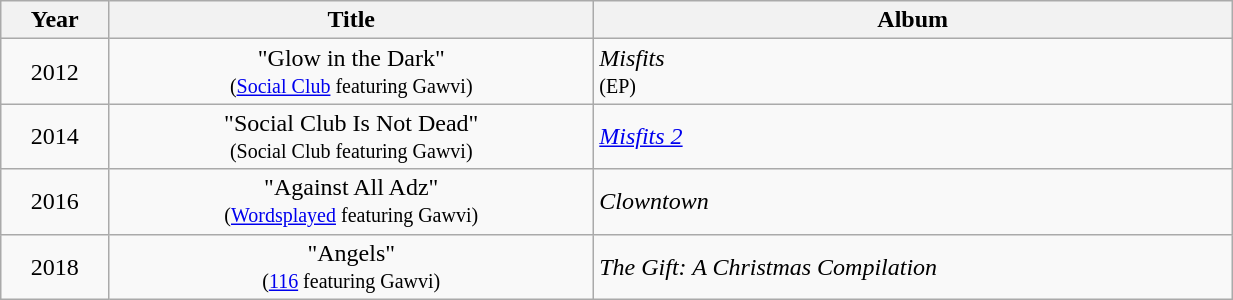<table class="wikitable" style="width:65%; text-align:center;">
<tr>
<th scope="row">Year</th>
<th scope="row">Title</th>
<th scope="row">Album</th>
</tr>
<tr>
<td>2012</td>
<td>"Glow in the Dark" <br><small>(<a href='#'>Social Club</a> featuring Gawvi)</small></td>
<td style="text-align:left"><em>Misfits</em> <br><small>(EP)</small></td>
</tr>
<tr>
<td>2014</td>
<td>"Social Club Is Not Dead" <br><small>(Social Club featuring Gawvi)</small></td>
<td style="text-align:left"><em><a href='#'>Misfits 2</a></em></td>
</tr>
<tr>
<td>2016</td>
<td>"Against All Adz" <br><small>(<a href='#'>Wordsplayed</a> featuring Gawvi)</small></td>
<td style="text-align:left"><em>Clowntown</em></td>
</tr>
<tr>
<td>2018</td>
<td>"Angels" <br><small>(<a href='#'>116</a> featuring Gawvi)</small></td>
<td style="text-align:left"><em>The Gift: A Christmas Compilation</em></td>
</tr>
</table>
